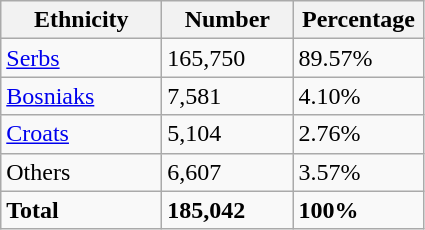<table class="wikitable">
<tr>
<th style="width:100px;">Ethnicity</th>
<th style="width:80px;">Number</th>
<th style="width:80px;">Percentage</th>
</tr>
<tr>
<td><a href='#'>Serbs</a></td>
<td>165,750</td>
<td>89.57%</td>
</tr>
<tr>
<td><a href='#'>Bosniaks</a></td>
<td>7,581</td>
<td>4.10%</td>
</tr>
<tr>
<td><a href='#'>Croats</a></td>
<td>5,104</td>
<td>2.76%</td>
</tr>
<tr>
<td>Others</td>
<td>6,607</td>
<td>3.57%</td>
</tr>
<tr>
<td><strong>Total</strong></td>
<td><strong>185,042</strong></td>
<td><strong>100%</strong></td>
</tr>
</table>
